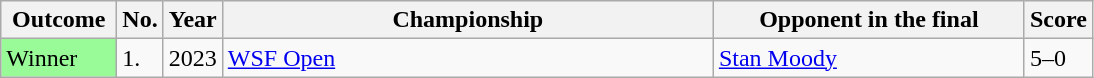<table class="sortable wikitable">
<tr>
<th width="70">Outcome</th>
<th width="20">No.</th>
<th width="30">Year</th>
<th width="320">Championship</th>
<th width="200">Opponent in the final</th>
<th width="30">Score</th>
</tr>
<tr>
<td style="background:#98fb98;">Winner</td>
<td>1.</td>
<td>2023</td>
<td><a href='#'>WSF Open</a></td>
<td> <a href='#'>Stan Moody</a></td>
<td>5–0</td>
</tr>
</table>
